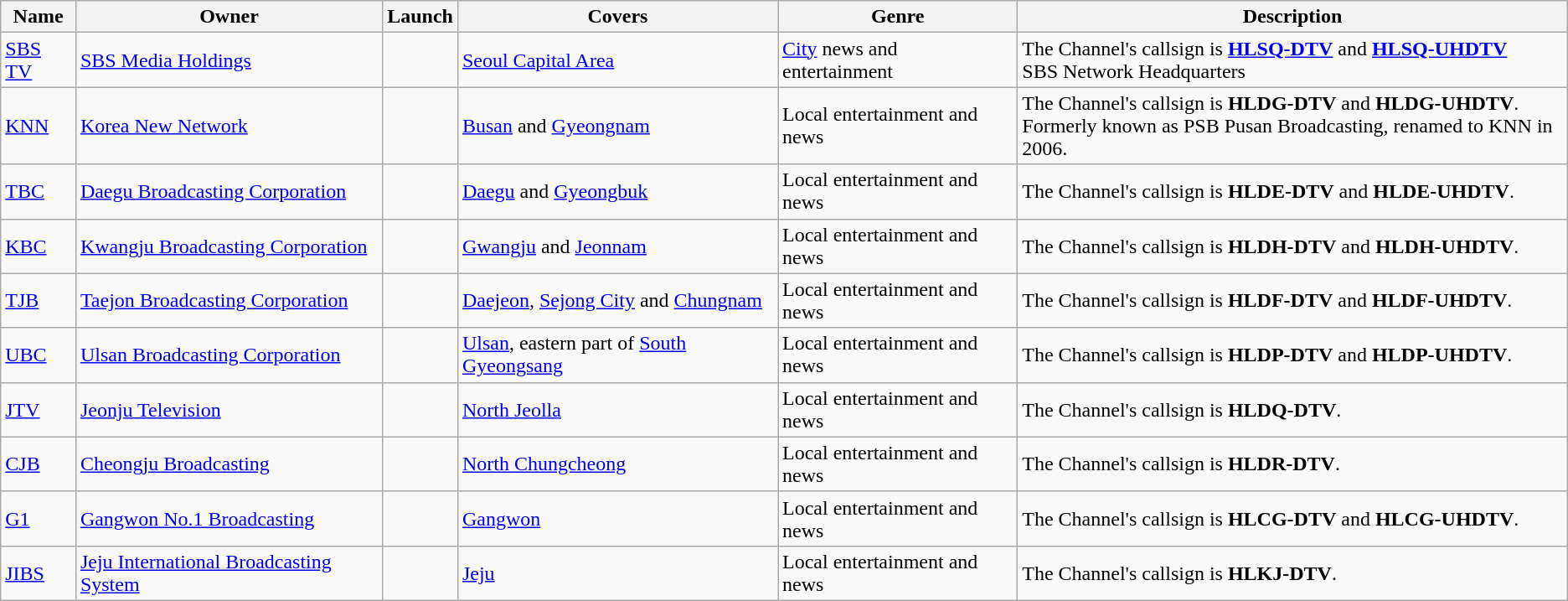<table class="wikitable sortable">
<tr>
<th>Name</th>
<th>Owner</th>
<th>Launch</th>
<th>Covers</th>
<th>Genre</th>
<th>Description</th>
</tr>
<tr>
<td><a href='#'>SBS TV</a></td>
<td><a href='#'>SBS Media Holdings</a></td>
<td></td>
<td><a href='#'>Seoul Capital Area</a></td>
<td><a href='#'>City</a> news and entertainment</td>
<td>The Channel's callsign is <strong><a href='#'>HLSQ-DTV</a></strong> and <strong><a href='#'>HLSQ-UHDTV</a></strong><br>SBS Network Headquarters</td>
</tr>
<tr>
<td><a href='#'>KNN</a></td>
<td><a href='#'>Korea New Network</a></td>
<td></td>
<td><a href='#'>Busan</a> and <a href='#'>Gyeongnam</a></td>
<td>Local entertainment and news</td>
<td>The Channel's callsign is <strong>HLDG-DTV</strong> and <strong>HLDG-UHDTV</strong>.<br>Formerly known as PSB Pusan Broadcasting, renamed to KNN in 2006.</td>
</tr>
<tr>
<td><a href='#'>TBC</a></td>
<td><a href='#'>Daegu Broadcasting Corporation</a></td>
<td></td>
<td><a href='#'>Daegu</a> and <a href='#'>Gyeongbuk</a></td>
<td>Local entertainment and news</td>
<td>The Channel's callsign is <strong>HLDE-DTV</strong> and <strong>HLDE-UHDTV</strong>.</td>
</tr>
<tr>
<td><a href='#'>KBC</a></td>
<td><a href='#'>Kwangju Broadcasting Corporation</a></td>
<td></td>
<td><a href='#'>Gwangju</a> and <a href='#'>Jeonnam</a></td>
<td>Local entertainment and news</td>
<td>The Channel's callsign is <strong>HLDH-DTV</strong> and <strong>HLDH-UHDTV</strong>.</td>
</tr>
<tr>
<td><a href='#'>TJB</a></td>
<td><a href='#'>Taejon Broadcasting Corporation</a></td>
<td></td>
<td><a href='#'>Daejeon</a>, <a href='#'>Sejong City</a> and <a href='#'>Chungnam</a></td>
<td>Local entertainment and news</td>
<td>The Channel's callsign is <strong>HLDF-DTV</strong> and <strong>HLDF-UHDTV</strong>.</td>
</tr>
<tr>
<td><a href='#'>UBC</a></td>
<td><a href='#'>Ulsan Broadcasting Corporation</a></td>
<td></td>
<td><a href='#'>Ulsan</a>, eastern part of <a href='#'>South Gyeongsang</a></td>
<td>Local entertainment and news</td>
<td>The Channel's callsign is <strong>HLDP-DTV</strong> and <strong>HLDP-UHDTV</strong>.</td>
</tr>
<tr>
<td><a href='#'>JTV</a></td>
<td><a href='#'>Jeonju Television</a></td>
<td></td>
<td><a href='#'>North Jeolla</a></td>
<td>Local entertainment and news</td>
<td>The Channel's callsign is <strong>HLDQ-DTV</strong>.</td>
</tr>
<tr>
<td><a href='#'>CJB</a></td>
<td><a href='#'>Cheongju Broadcasting</a></td>
<td></td>
<td><a href='#'>North Chungcheong</a></td>
<td>Local entertainment and news</td>
<td>The Channel's callsign is <strong>HLDR-DTV</strong>.</td>
</tr>
<tr>
<td><a href='#'>G1</a></td>
<td><a href='#'>Gangwon No.1 Broadcasting</a></td>
<td></td>
<td><a href='#'>Gangwon</a></td>
<td>Local entertainment and news</td>
<td>The Channel's callsign is <strong>HLCG-DTV</strong> and <strong>HLCG-UHDTV</strong>.</td>
</tr>
<tr>
<td><a href='#'>JIBS</a></td>
<td><a href='#'>Jeju International Broadcasting System</a></td>
<td></td>
<td><a href='#'>Jeju</a></td>
<td>Local entertainment and news</td>
<td>The Channel's callsign is <strong>HLKJ-DTV</strong>.</td>
</tr>
</table>
